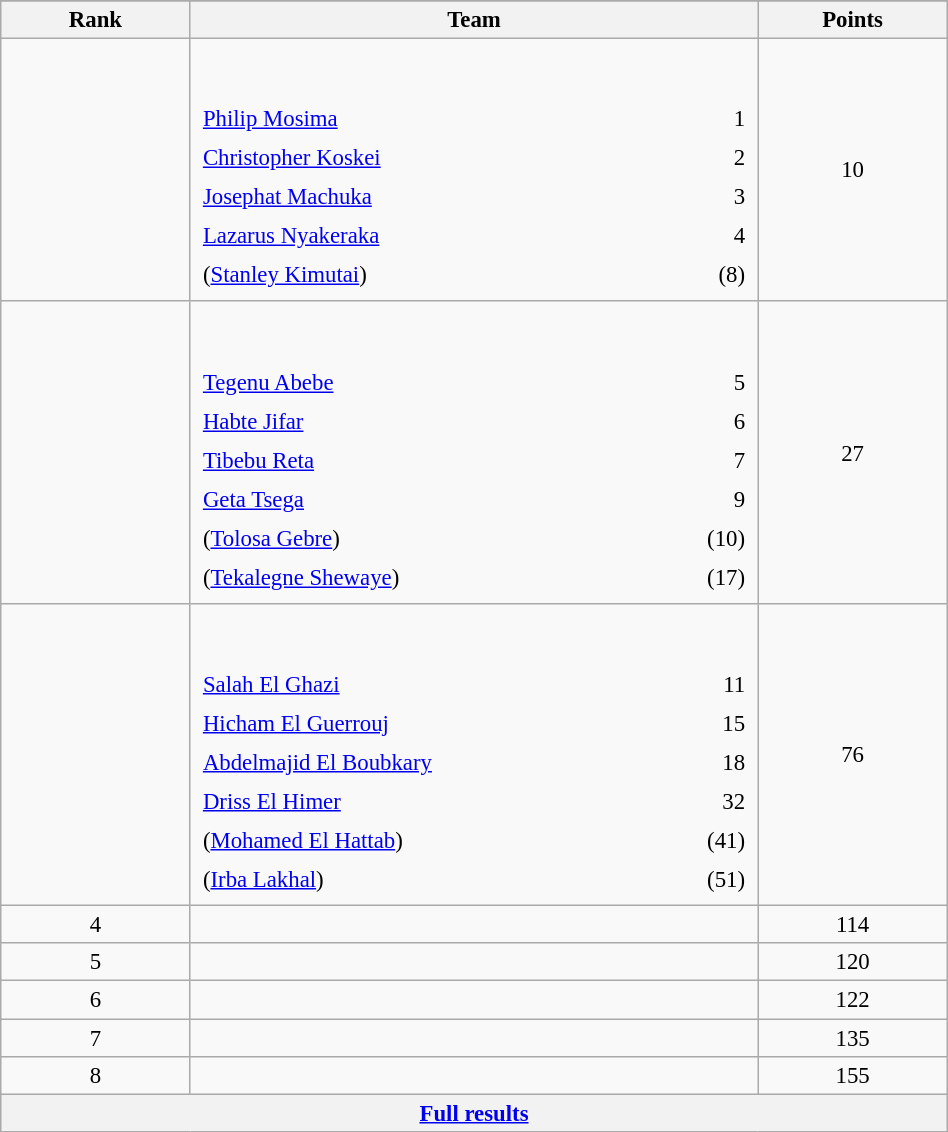<table class="wikitable sortable" style=" text-align:center; font-size:95%;" width="50%">
<tr>
</tr>
<tr>
<th width=10%>Rank</th>
<th width=30%>Team</th>
<th width=10%>Points</th>
</tr>
<tr>
<td align=center></td>
<td align=left> <br><br><table width=100%>
<tr>
<td align=left style="border:0"><a href='#'>Philip Mosima</a></td>
<td align=right style="border:0">1</td>
</tr>
<tr>
<td align=left style="border:0"><a href='#'>Christopher Koskei</a></td>
<td align=right style="border:0">2</td>
</tr>
<tr>
<td align=left style="border:0"><a href='#'>Josephat Machuka</a></td>
<td align=right style="border:0">3</td>
</tr>
<tr>
<td align=left style="border:0"><a href='#'>Lazarus Nyakeraka</a></td>
<td align=right style="border:0">4</td>
</tr>
<tr>
<td align=left style="border:0">(<a href='#'>Stanley Kimutai</a>)</td>
<td align=right style="border:0">(8)</td>
</tr>
</table>
</td>
<td>10</td>
</tr>
<tr>
<td align=center></td>
<td align=left> <br><br><table width=100%>
<tr>
<td align=left style="border:0"><a href='#'>Tegenu Abebe</a></td>
<td align=right style="border:0">5</td>
</tr>
<tr>
<td align=left style="border:0"><a href='#'>Habte Jifar</a></td>
<td align=right style="border:0">6</td>
</tr>
<tr>
<td align=left style="border:0"><a href='#'>Tibebu Reta</a></td>
<td align=right style="border:0">7</td>
</tr>
<tr>
<td align=left style="border:0"><a href='#'>Geta Tsega</a></td>
<td align=right style="border:0">9</td>
</tr>
<tr>
<td align=left style="border:0">(<a href='#'>Tolosa Gebre</a>)</td>
<td align=right style="border:0">(10)</td>
</tr>
<tr>
<td align=left style="border:0">(<a href='#'>Tekalegne Shewaye</a>)</td>
<td align=right style="border:0">(17)</td>
</tr>
</table>
</td>
<td>27</td>
</tr>
<tr>
<td align=center></td>
<td align=left> <br><br><table width=100%>
<tr>
<td align=left style="border:0"><a href='#'>Salah El Ghazi</a></td>
<td align=right style="border:0">11</td>
</tr>
<tr>
<td align=left style="border:0"><a href='#'>Hicham El Guerrouj</a></td>
<td align=right style="border:0">15</td>
</tr>
<tr>
<td align=left style="border:0"><a href='#'>Abdelmajid El Boubkary</a></td>
<td align=right style="border:0">18</td>
</tr>
<tr>
<td align=left style="border:0"><a href='#'>Driss El Himer</a></td>
<td align=right style="border:0">32</td>
</tr>
<tr>
<td align=left style="border:0">(<a href='#'>Mohamed El Hattab</a>)</td>
<td align=right style="border:0">(41)</td>
</tr>
<tr>
<td align=left style="border:0">(<a href='#'>Irba Lakhal</a>)</td>
<td align=right style="border:0">(51)</td>
</tr>
</table>
</td>
<td>76</td>
</tr>
<tr>
<td align=center>4</td>
<td align=left></td>
<td>114</td>
</tr>
<tr>
<td align=center>5</td>
<td align=left></td>
<td>120</td>
</tr>
<tr>
<td align=center>6</td>
<td align=left></td>
<td>122</td>
</tr>
<tr>
<td align=center>7</td>
<td align=left></td>
<td>135</td>
</tr>
<tr>
<td align=center>8</td>
<td align=left></td>
<td>155</td>
</tr>
<tr class="sortbottom">
<th colspan=3 align=center><a href='#'>Full results</a></th>
</tr>
</table>
